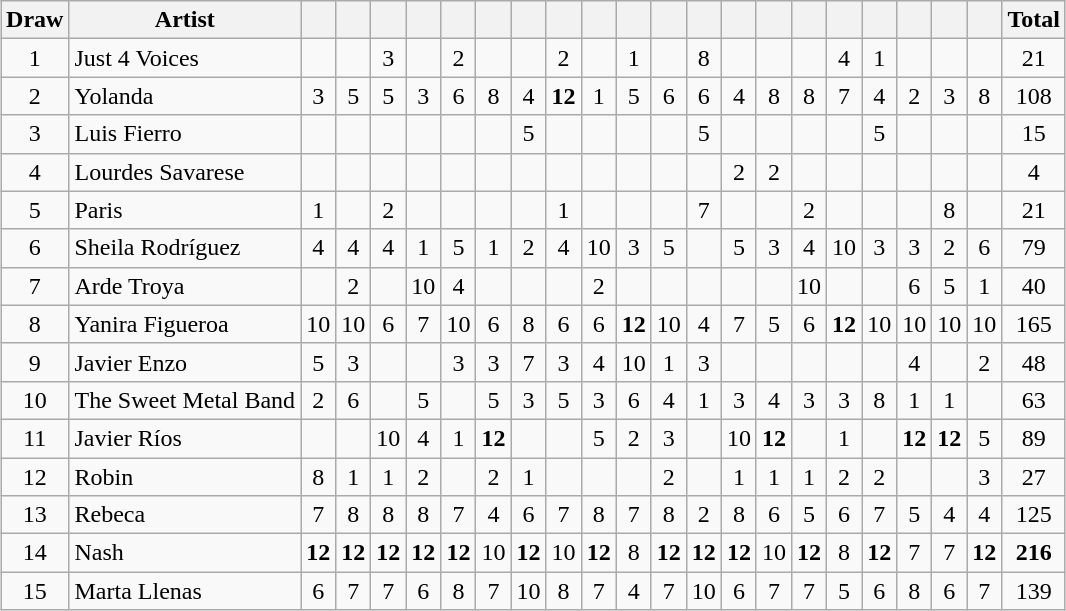<table class="wikitable collapsible" style="margin: 1em auto 1em auto; text-align:center;">
<tr>
<th>Draw</th>
<th>Artist</th>
<th></th>
<th></th>
<th></th>
<th></th>
<th></th>
<th></th>
<th></th>
<th></th>
<th></th>
<th></th>
<th></th>
<th></th>
<th></th>
<th></th>
<th></th>
<th></th>
<th></th>
<th></th>
<th></th>
<th></th>
<th>Total</th>
</tr>
<tr>
<td>1</td>
<td align="left">Just 4 Voices</td>
<td></td>
<td></td>
<td>3</td>
<td></td>
<td>2</td>
<td></td>
<td></td>
<td>2</td>
<td></td>
<td>1</td>
<td></td>
<td>8</td>
<td></td>
<td></td>
<td></td>
<td>4</td>
<td>1</td>
<td></td>
<td></td>
<td></td>
<td>21</td>
</tr>
<tr>
<td>2</td>
<td align="left">Yolanda</td>
<td>3</td>
<td>5</td>
<td>5</td>
<td>3</td>
<td>6</td>
<td>8</td>
<td>4</td>
<td><strong>12</strong></td>
<td>1</td>
<td>5</td>
<td>6</td>
<td>6</td>
<td>4</td>
<td>8</td>
<td>8</td>
<td>7</td>
<td>4</td>
<td>2</td>
<td>3</td>
<td>8</td>
<td>108</td>
</tr>
<tr>
<td>3</td>
<td align="left">Luis Fierro</td>
<td></td>
<td></td>
<td></td>
<td></td>
<td></td>
<td></td>
<td>5</td>
<td></td>
<td></td>
<td></td>
<td></td>
<td>5</td>
<td></td>
<td></td>
<td></td>
<td></td>
<td>5</td>
<td></td>
<td></td>
<td></td>
<td>15</td>
</tr>
<tr>
<td>4</td>
<td align="left">Lourdes Savarese</td>
<td></td>
<td></td>
<td></td>
<td></td>
<td></td>
<td></td>
<td></td>
<td></td>
<td></td>
<td></td>
<td></td>
<td></td>
<td>2</td>
<td>2</td>
<td></td>
<td></td>
<td></td>
<td></td>
<td></td>
<td></td>
<td>4</td>
</tr>
<tr>
<td>5</td>
<td align="left">Paris</td>
<td>1</td>
<td></td>
<td>2</td>
<td></td>
<td></td>
<td></td>
<td></td>
<td>1</td>
<td></td>
<td></td>
<td></td>
<td>7</td>
<td></td>
<td></td>
<td>2</td>
<td></td>
<td></td>
<td></td>
<td>8</td>
<td></td>
<td>21</td>
</tr>
<tr>
<td>6</td>
<td align="left">Sheila Rodríguez</td>
<td>4</td>
<td>4</td>
<td>4</td>
<td>1</td>
<td>5</td>
<td>1</td>
<td>2</td>
<td>4</td>
<td>10</td>
<td>3</td>
<td>5</td>
<td></td>
<td>5</td>
<td>3</td>
<td>4</td>
<td>10</td>
<td>3</td>
<td>3</td>
<td>2</td>
<td>6</td>
<td>79</td>
</tr>
<tr>
<td>7</td>
<td align="left">Arde Troya</td>
<td></td>
<td>2</td>
<td></td>
<td>10</td>
<td>4</td>
<td></td>
<td></td>
<td></td>
<td>2</td>
<td></td>
<td></td>
<td></td>
<td></td>
<td></td>
<td>10</td>
<td></td>
<td></td>
<td>6</td>
<td>5</td>
<td>1</td>
<td>40</td>
</tr>
<tr>
<td>8</td>
<td align="left">Yanira Figueroa</td>
<td>10</td>
<td>10</td>
<td>6</td>
<td>7</td>
<td>10</td>
<td>6</td>
<td>8</td>
<td>6</td>
<td>6</td>
<td><strong>12</strong></td>
<td>10</td>
<td>4</td>
<td>7</td>
<td>5</td>
<td>6</td>
<td><strong>12</strong></td>
<td>10</td>
<td>10</td>
<td>10</td>
<td>10</td>
<td>165</td>
</tr>
<tr>
<td>9</td>
<td align="left">Javier Enzo</td>
<td>5</td>
<td>3</td>
<td></td>
<td></td>
<td>3</td>
<td>3</td>
<td>7</td>
<td>3</td>
<td>4</td>
<td>10</td>
<td>1</td>
<td>3</td>
<td></td>
<td></td>
<td></td>
<td></td>
<td></td>
<td>4</td>
<td></td>
<td>2</td>
<td>48</td>
</tr>
<tr>
<td>10</td>
<td align="left">The Sweet Metal Band</td>
<td>2</td>
<td>6</td>
<td></td>
<td>5</td>
<td></td>
<td>5</td>
<td>3</td>
<td>5</td>
<td>3</td>
<td>6</td>
<td>4</td>
<td>1</td>
<td>3</td>
<td>4</td>
<td>3</td>
<td>3</td>
<td>8</td>
<td>1</td>
<td>1</td>
<td></td>
<td>63</td>
</tr>
<tr>
<td>11</td>
<td align="left">Javier Ríos</td>
<td></td>
<td></td>
<td>10</td>
<td>4</td>
<td>1</td>
<td><strong>12</strong></td>
<td></td>
<td></td>
<td>5</td>
<td>2</td>
<td>3</td>
<td></td>
<td>10</td>
<td><strong>12</strong></td>
<td></td>
<td>1</td>
<td></td>
<td><strong>12</strong></td>
<td><strong>12</strong></td>
<td>5</td>
<td>89</td>
</tr>
<tr>
<td>12</td>
<td align="left">Robin</td>
<td>8</td>
<td>1</td>
<td>1</td>
<td>2</td>
<td></td>
<td>2</td>
<td>1</td>
<td></td>
<td></td>
<td></td>
<td>2</td>
<td></td>
<td>1</td>
<td>1</td>
<td>1</td>
<td>2</td>
<td>2</td>
<td></td>
<td></td>
<td>3</td>
<td>27</td>
</tr>
<tr>
<td>13</td>
<td align="left">Rebeca</td>
<td>7</td>
<td>8</td>
<td>8</td>
<td>8</td>
<td>7</td>
<td>4</td>
<td>6</td>
<td>7</td>
<td>8</td>
<td>7</td>
<td>8</td>
<td>2</td>
<td>8</td>
<td>6</td>
<td>5</td>
<td>6</td>
<td>7</td>
<td>5</td>
<td>4</td>
<td>4</td>
<td>125</td>
</tr>
<tr>
<td>14</td>
<td align="left">Nash</td>
<td><strong>12</strong></td>
<td><strong>12</strong></td>
<td><strong>12</strong></td>
<td><strong>12</strong></td>
<td><strong>12</strong></td>
<td>10</td>
<td><strong>12</strong></td>
<td>10</td>
<td><strong>12</strong></td>
<td>8</td>
<td><strong>12</strong></td>
<td><strong>12</strong></td>
<td><strong>12</strong></td>
<td>10</td>
<td><strong>12</strong></td>
<td>8</td>
<td><strong>12</strong></td>
<td>7</td>
<td>7</td>
<td><strong>12</strong></td>
<td><strong>216</strong></td>
</tr>
<tr>
<td>15</td>
<td align="left">Marta Llenas</td>
<td>6</td>
<td>7</td>
<td>7</td>
<td>6</td>
<td>8</td>
<td>7</td>
<td>10</td>
<td>8</td>
<td>7</td>
<td>4</td>
<td>7</td>
<td>10</td>
<td>6</td>
<td>7</td>
<td>7</td>
<td>5</td>
<td>6</td>
<td>8</td>
<td>6</td>
<td>7</td>
<td>139</td>
</tr>
</table>
